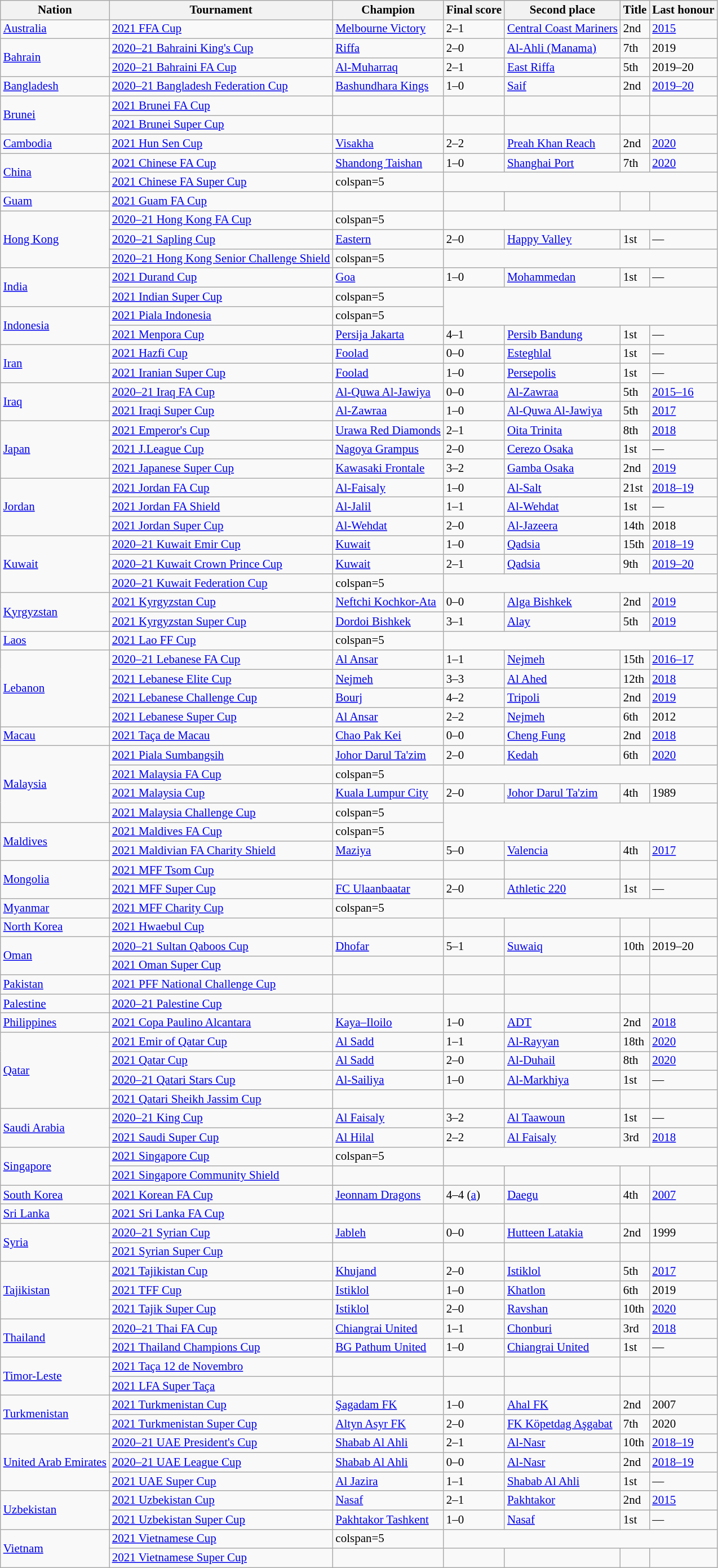<table class=wikitable style="font-size:14px">
<tr>
<th>Nation</th>
<th>Tournament</th>
<th>Champion</th>
<th>Final score</th>
<th>Second place</th>
<th data-sort-type="number">Title</th>
<th>Last honour</th>
</tr>
<tr>
<td> <a href='#'>Australia</a></td>
<td><a href='#'>2021 FFA Cup</a></td>
<td><a href='#'>Melbourne Victory</a></td>
<td>2–1</td>
<td><a href='#'>Central Coast Mariners</a></td>
<td>2nd</td>
<td><a href='#'>2015</a></td>
</tr>
<tr>
<td rowspan=2> <a href='#'>Bahrain</a></td>
<td><a href='#'>2020–21 Bahraini King's Cup</a></td>
<td><a href='#'>Riffa</a></td>
<td>2–0</td>
<td><a href='#'>Al-Ahli (Manama)</a></td>
<td>7th</td>
<td>2019</td>
</tr>
<tr>
<td><a href='#'>2020–21 Bahraini FA Cup</a></td>
<td><a href='#'>Al-Muharraq</a></td>
<td>2–1</td>
<td><a href='#'>East Riffa</a></td>
<td>5th</td>
<td>2019–20</td>
</tr>
<tr>
<td> <a href='#'>Bangladesh</a></td>
<td><a href='#'>2020–21 Bangladesh Federation Cup</a></td>
<td><a href='#'>Bashundhara Kings</a></td>
<td>1–0</td>
<td><a href='#'>Saif</a></td>
<td>2nd</td>
<td><a href='#'>2019–20</a></td>
</tr>
<tr>
<td rowspan=2> <a href='#'>Brunei</a></td>
<td><a href='#'>2021 Brunei FA Cup</a></td>
<td></td>
<td></td>
<td></td>
<td></td>
<td></td>
</tr>
<tr>
<td><a href='#'>2021 Brunei Super Cup</a></td>
<td></td>
<td></td>
<td></td>
<td></td>
<td></td>
</tr>
<tr>
<td> <a href='#'>Cambodia</a></td>
<td><a href='#'>2021 Hun Sen Cup</a></td>
<td><a href='#'>Visakha</a></td>
<td>2–2 </td>
<td><a href='#'>Preah Khan Reach</a></td>
<td>2nd</td>
<td><a href='#'>2020</a></td>
</tr>
<tr>
<td rowspan=2> <a href='#'>China</a></td>
<td><a href='#'>2021 Chinese FA Cup</a></td>
<td><a href='#'>Shandong Taishan</a></td>
<td>1–0</td>
<td><a href='#'>Shanghai Port</a></td>
<td>7th</td>
<td><a href='#'>2020</a></td>
</tr>
<tr>
<td><a href='#'>2021 Chinese FA Super Cup</a></td>
<td>colspan=5 </td>
</tr>
<tr>
<td> <a href='#'>Guam</a></td>
<td><a href='#'>2021 Guam FA Cup</a></td>
<td></td>
<td></td>
<td></td>
<td></td>
<td></td>
</tr>
<tr>
<td rowspan=3> <a href='#'>Hong Kong</a></td>
<td><a href='#'>2020–21 Hong Kong FA Cup</a></td>
<td>colspan=5 </td>
</tr>
<tr>
<td><a href='#'>2020–21 Sapling Cup</a></td>
<td><a href='#'>Eastern</a></td>
<td>2–0</td>
<td><a href='#'>Happy Valley</a></td>
<td>1st</td>
<td>—</td>
</tr>
<tr>
<td><a href='#'>2020–21 Hong Kong Senior Challenge Shield</a></td>
<td>colspan=5 </td>
</tr>
<tr>
<td rowspan=2> <a href='#'>India</a></td>
<td><a href='#'>2021 Durand Cup</a></td>
<td><a href='#'>Goa</a></td>
<td>1–0 </td>
<td><a href='#'>Mohammedan</a></td>
<td>1st</td>
<td>—</td>
</tr>
<tr>
<td><a href='#'>2021 Indian Super Cup</a></td>
<td>colspan=5 </td>
</tr>
<tr>
<td rowspan=2> <a href='#'>Indonesia</a></td>
<td><a href='#'>2021 Piala Indonesia</a></td>
<td>colspan=5 </td>
</tr>
<tr>
<td><a href='#'>2021 Menpora Cup</a></td>
<td><a href='#'>Persija Jakarta</a></td>
<td>4–1</td>
<td><a href='#'>Persib Bandung</a></td>
<td>1st</td>
<td>—</td>
</tr>
<tr>
<td rowspan=2> <a href='#'>Iran</a></td>
<td><a href='#'>2021 Hazfi Cup</a></td>
<td><a href='#'>Foolad</a></td>
<td>0–0 </td>
<td><a href='#'>Esteghlal</a></td>
<td>1st</td>
<td>—</td>
</tr>
<tr>
<td><a href='#'>2021 Iranian Super Cup</a></td>
<td><a href='#'>Foolad</a></td>
<td>1–0</td>
<td><a href='#'>Persepolis</a></td>
<td>1st</td>
<td>—</td>
</tr>
<tr>
<td rowspan=2> <a href='#'>Iraq</a></td>
<td><a href='#'>2020–21 Iraq FA Cup</a></td>
<td><a href='#'>Al-Quwa Al-Jawiya</a></td>
<td>0–0 </td>
<td><a href='#'>Al-Zawraa</a></td>
<td>5th</td>
<td><a href='#'>2015–16</a></td>
</tr>
<tr>
<td><a href='#'>2021 Iraqi Super Cup</a></td>
<td><a href='#'>Al-Zawraa</a></td>
<td>1–0</td>
<td><a href='#'>Al-Quwa Al-Jawiya</a></td>
<td>5th</td>
<td><a href='#'>2017</a></td>
</tr>
<tr>
<td rowspan=3> <a href='#'>Japan</a></td>
<td><a href='#'>2021 Emperor's Cup</a></td>
<td><a href='#'>Urawa Red Diamonds</a></td>
<td>2–1</td>
<td><a href='#'>Oita Trinita</a></td>
<td>8th</td>
<td><a href='#'>2018</a></td>
</tr>
<tr>
<td><a href='#'>2021 J.League Cup</a></td>
<td><a href='#'>Nagoya Grampus</a></td>
<td>2–0</td>
<td><a href='#'>Cerezo Osaka</a></td>
<td>1st</td>
<td>—</td>
</tr>
<tr>
<td><a href='#'>2021 Japanese Super Cup</a></td>
<td><a href='#'>Kawasaki Frontale</a></td>
<td>3–2</td>
<td><a href='#'>Gamba Osaka</a></td>
<td>2nd</td>
<td><a href='#'>2019</a></td>
</tr>
<tr>
<td rowspan=3> <a href='#'>Jordan</a></td>
<td><a href='#'>2021 Jordan FA Cup</a></td>
<td><a href='#'>Al-Faisaly</a></td>
<td>1–0</td>
<td><a href='#'>Al-Salt</a></td>
<td>21st</td>
<td><a href='#'>2018–19</a></td>
</tr>
<tr>
<td><a href='#'>2021 Jordan FA Shield</a></td>
<td><a href='#'>Al-Jalil</a></td>
<td>1–1 </td>
<td><a href='#'>Al-Wehdat</a></td>
<td>1st</td>
<td>—</td>
</tr>
<tr>
<td><a href='#'>2021 Jordan Super Cup</a></td>
<td><a href='#'>Al-Wehdat</a></td>
<td>2–0</td>
<td><a href='#'>Al-Jazeera</a></td>
<td>14th</td>
<td>2018</td>
</tr>
<tr>
<td rowspan=3> <a href='#'>Kuwait</a></td>
<td><a href='#'>2020–21 Kuwait Emir Cup</a></td>
<td><a href='#'>Kuwait</a></td>
<td>1–0</td>
<td><a href='#'>Qadsia</a></td>
<td>15th</td>
<td><a href='#'>2018–19</a></td>
</tr>
<tr>
<td><a href='#'>2020–21 Kuwait Crown Prince Cup</a></td>
<td><a href='#'>Kuwait</a></td>
<td>2–1</td>
<td><a href='#'>Qadsia</a></td>
<td>9th</td>
<td><a href='#'>2019–20</a></td>
</tr>
<tr>
<td><a href='#'>2020–21 Kuwait Federation Cup</a></td>
<td>colspan=5 </td>
</tr>
<tr>
<td rowspan=2> <a href='#'>Kyrgyzstan</a></td>
<td><a href='#'>2021 Kyrgyzstan Cup</a></td>
<td><a href='#'>Neftchi Kochkor-Ata</a></td>
<td>0–0 </td>
<td><a href='#'>Alga Bishkek</a></td>
<td>2nd</td>
<td><a href='#'>2019</a></td>
</tr>
<tr>
<td><a href='#'>2021 Kyrgyzstan Super Cup</a></td>
<td><a href='#'>Dordoi Bishkek</a></td>
<td>3–1 </td>
<td><a href='#'>Alay</a></td>
<td>5th</td>
<td><a href='#'>2019</a></td>
</tr>
<tr>
<td> <a href='#'>Laos</a></td>
<td><a href='#'>2021 Lao FF Cup</a></td>
<td>colspan=5 </td>
</tr>
<tr>
<td rowspan=4> <a href='#'>Lebanon</a></td>
<td><a href='#'>2020–21 Lebanese FA Cup</a></td>
<td><a href='#'>Al Ansar</a></td>
<td>1–1 </td>
<td><a href='#'>Nejmeh</a></td>
<td>15th</td>
<td><a href='#'>2016–17</a></td>
</tr>
<tr>
<td><a href='#'>2021 Lebanese Elite Cup</a></td>
<td><a href='#'>Nejmeh</a></td>
<td>3–3 </td>
<td><a href='#'>Al Ahed</a></td>
<td>12th</td>
<td><a href='#'>2018</a></td>
</tr>
<tr>
<td><a href='#'>2021 Lebanese Challenge Cup</a></td>
<td><a href='#'>Bourj</a></td>
<td>4–2</td>
<td><a href='#'>Tripoli</a></td>
<td>2nd</td>
<td><a href='#'>2019</a></td>
</tr>
<tr>
<td><a href='#'>2021 Lebanese Super Cup</a></td>
<td><a href='#'>Al Ansar</a></td>
<td>2–2 </td>
<td><a href='#'>Nejmeh</a></td>
<td>6th</td>
<td>2012</td>
</tr>
<tr>
<td> <a href='#'>Macau</a></td>
<td><a href='#'>2021 Taça de Macau</a></td>
<td><a href='#'>Chao Pak Kei</a></td>
<td>0–0 </td>
<td><a href='#'>Cheng Fung</a></td>
<td>2nd</td>
<td><a href='#'>2018</a></td>
</tr>
<tr>
<td rowspan="4"> <a href='#'>Malaysia</a></td>
<td><a href='#'>2021 Piala Sumbangsih</a></td>
<td><a href='#'>Johor Darul Ta'zim</a></td>
<td>2–0</td>
<td><a href='#'>Kedah</a></td>
<td>6th</td>
<td><a href='#'>2020</a></td>
</tr>
<tr>
<td><a href='#'>2021 Malaysia FA Cup</a></td>
<td>colspan=5 </td>
</tr>
<tr>
<td><a href='#'>2021 Malaysia Cup</a></td>
<td><a href='#'>Kuala Lumpur City</a></td>
<td>2–0</td>
<td><a href='#'>Johor Darul Ta'zim</a></td>
<td>4th</td>
<td>1989</td>
</tr>
<tr>
<td><a href='#'>2021 Malaysia Challenge Cup</a></td>
<td>colspan=5 </td>
</tr>
<tr>
<td rowspan="2"> <a href='#'>Maldives</a></td>
<td><a href='#'>2021 Maldives FA Cup</a></td>
<td>colspan=5 </td>
</tr>
<tr>
<td><a href='#'>2021 Maldivian FA Charity Shield</a></td>
<td><a href='#'>Maziya</a></td>
<td>5–0</td>
<td><a href='#'>Valencia</a></td>
<td>4th</td>
<td><a href='#'>2017</a></td>
</tr>
<tr>
<td rowspan=2> <a href='#'>Mongolia</a></td>
<td><a href='#'>2021 MFF Tsom Cup</a></td>
<td></td>
<td></td>
<td></td>
<td></td>
<td></td>
</tr>
<tr>
<td><a href='#'>2021 MFF Super Cup</a></td>
<td><a href='#'>FC Ulaanbaatar</a></td>
<td>2–0</td>
<td><a href='#'>Athletic 220</a></td>
<td>1st</td>
<td>—</td>
</tr>
<tr>
<td> <a href='#'>Myanmar</a></td>
<td><a href='#'>2021 MFF Charity Cup</a></td>
<td>colspan=5 </td>
</tr>
<tr>
<td> <a href='#'>North Korea</a></td>
<td><a href='#'>2021 Hwaebul Cup</a></td>
<td></td>
<td></td>
<td></td>
<td></td>
<td></td>
</tr>
<tr>
<td rowspan="2"> <a href='#'>Oman</a></td>
<td><a href='#'>2020–21 Sultan Qaboos Cup</a></td>
<td><a href='#'>Dhofar</a></td>
<td>5–1</td>
<td><a href='#'>Suwaiq</a></td>
<td>10th</td>
<td>2019–20</td>
</tr>
<tr>
<td><a href='#'>2021 Oman Super Cup</a></td>
<td></td>
<td></td>
<td></td>
<td></td>
<td></td>
</tr>
<tr>
<td> <a href='#'>Pakistan</a></td>
<td><a href='#'>2021 PFF National Challenge Cup</a></td>
<td></td>
<td></td>
<td></td>
<td></td>
<td></td>
</tr>
<tr>
<td> <a href='#'>Palestine</a></td>
<td><a href='#'>2020–21 Palestine Cup</a></td>
<td></td>
<td></td>
<td></td>
<td></td>
<td></td>
</tr>
<tr>
<td> <a href='#'>Philippines</a></td>
<td><a href='#'>2021 Copa Paulino Alcantara</a></td>
<td><a href='#'>Kaya–Iloilo</a></td>
<td>1–0</td>
<td><a href='#'>ADT</a></td>
<td>2nd</td>
<td><a href='#'>2018</a></td>
</tr>
<tr>
<td rowspan="4"> <a href='#'>Qatar</a></td>
<td><a href='#'>2021 Emir of Qatar Cup</a></td>
<td><a href='#'>Al Sadd</a></td>
<td>1–1 </td>
<td><a href='#'>Al-Rayyan</a></td>
<td>18th</td>
<td><a href='#'>2020</a></td>
</tr>
<tr>
<td><a href='#'>2021 Qatar Cup</a></td>
<td><a href='#'>Al Sadd</a></td>
<td>2–0</td>
<td><a href='#'>Al-Duhail</a></td>
<td>8th</td>
<td><a href='#'>2020</a></td>
</tr>
<tr>
<td><a href='#'>2020–21 Qatari Stars Cup</a></td>
<td><a href='#'>Al-Sailiya</a></td>
<td>1–0</td>
<td><a href='#'>Al-Markhiya</a></td>
<td>1st</td>
<td>—</td>
</tr>
<tr>
<td><a href='#'>2021 Qatari Sheikh Jassim Cup</a></td>
<td></td>
<td></td>
<td></td>
<td></td>
<td></td>
</tr>
<tr>
<td rowspan="2"> <a href='#'>Saudi Arabia</a></td>
<td><a href='#'>2020–21 King Cup</a></td>
<td><a href='#'>Al Faisaly</a></td>
<td>3–2</td>
<td><a href='#'>Al Taawoun</a></td>
<td>1st</td>
<td>—</td>
</tr>
<tr>
<td><a href='#'>2021 Saudi Super Cup</a></td>
<td><a href='#'>Al Hilal</a></td>
<td>2–2 </td>
<td><a href='#'>Al Faisaly</a></td>
<td>3rd</td>
<td><a href='#'>2018</a></td>
</tr>
<tr>
<td rowspan="2"> <a href='#'>Singapore</a></td>
<td><a href='#'>2021 Singapore Cup</a></td>
<td>colspan=5 </td>
</tr>
<tr>
<td><a href='#'>2021 Singapore Community Shield</a></td>
<td></td>
<td></td>
<td></td>
<td></td>
<td></td>
</tr>
<tr>
<td> <a href='#'>South Korea</a></td>
<td><a href='#'>2021 Korean FA Cup</a></td>
<td><a href='#'>Jeonnam Dragons</a></td>
<td>4–4 (<a href='#'>a</a>)</td>
<td><a href='#'>Daegu</a></td>
<td>4th</td>
<td><a href='#'>2007</a></td>
</tr>
<tr>
<td> <a href='#'>Sri Lanka</a></td>
<td><a href='#'>2021 Sri Lanka FA Cup</a></td>
<td></td>
<td></td>
<td></td>
<td></td>
<td></td>
</tr>
<tr>
<td rowspan=2> <a href='#'>Syria</a></td>
<td><a href='#'>2020–21 Syrian Cup</a></td>
<td><a href='#'>Jableh</a></td>
<td>0–0  </td>
<td><a href='#'>Hutteen Latakia</a></td>
<td>2nd</td>
<td>1999</td>
</tr>
<tr>
<td><a href='#'>2021 Syrian Super Cup</a></td>
<td></td>
<td></td>
<td></td>
<td></td>
<td></td>
</tr>
<tr>
<td rowspan=3> <a href='#'>Tajikistan</a></td>
<td><a href='#'>2021 Tajikistan Cup</a></td>
<td><a href='#'>Khujand</a></td>
<td>2–0 </td>
<td><a href='#'>Istiklol</a></td>
<td>5th</td>
<td><a href='#'>2017</a></td>
</tr>
<tr>
<td><a href='#'>2021 TFF Cup</a></td>
<td><a href='#'>Istiklol</a></td>
<td>1–0</td>
<td><a href='#'>Khatlon</a></td>
<td>6th</td>
<td>2019</td>
</tr>
<tr>
<td><a href='#'>2021 Tajik Super Cup</a></td>
<td><a href='#'>Istiklol</a></td>
<td>2–0</td>
<td><a href='#'>Ravshan</a></td>
<td>10th</td>
<td><a href='#'>2020</a></td>
</tr>
<tr>
<td rowspan=2> <a href='#'>Thailand</a></td>
<td><a href='#'>2020–21 Thai FA Cup</a></td>
<td><a href='#'>Chiangrai United</a></td>
<td>1–1 </td>
<td><a href='#'>Chonburi</a></td>
<td>3rd</td>
<td><a href='#'>2018</a></td>
</tr>
<tr>
<td><a href='#'>2021 Thailand Champions Cup</a></td>
<td><a href='#'>BG Pathum United</a></td>
<td>1–0</td>
<td><a href='#'>Chiangrai United</a></td>
<td>1st</td>
<td>—</td>
</tr>
<tr>
<td rowspan=2> <a href='#'>Timor-Leste</a></td>
<td><a href='#'>2021 Taça 12 de Novembro</a></td>
<td></td>
<td></td>
<td></td>
<td></td>
<td></td>
</tr>
<tr>
<td><a href='#'>2021 LFA Super Taça</a></td>
<td></td>
<td></td>
<td></td>
<td></td>
<td></td>
</tr>
<tr>
<td rowspan=2> <a href='#'>Turkmenistan</a></td>
<td><a href='#'>2021 Turkmenistan Cup</a></td>
<td><a href='#'>Şagadam FK</a></td>
<td>1–0</td>
<td><a href='#'>Ahal FK</a></td>
<td>2nd</td>
<td>2007</td>
</tr>
<tr>
<td><a href='#'>2021 Turkmenistan Super Cup</a></td>
<td><a href='#'>Altyn Asyr FK</a></td>
<td>2–0</td>
<td><a href='#'>FK Köpetdag Aşgabat</a></td>
<td>7th</td>
<td>2020</td>
</tr>
<tr>
<td rowspan=3> <a href='#'>United Arab Emirates</a></td>
<td><a href='#'>2020–21 UAE President's Cup</a></td>
<td><a href='#'>Shabab Al Ahli</a></td>
<td>2–1</td>
<td><a href='#'>Al-Nasr</a></td>
<td>10th</td>
<td><a href='#'>2018–19</a></td>
</tr>
<tr>
<td><a href='#'>2020–21 UAE League Cup</a></td>
<td><a href='#'>Shabab Al Ahli</a></td>
<td>0–0 </td>
<td><a href='#'>Al-Nasr</a></td>
<td>2nd</td>
<td><a href='#'>2018–19</a></td>
</tr>
<tr>
<td><a href='#'>2021 UAE Super Cup</a></td>
<td><a href='#'>Al Jazira</a></td>
<td>1–1 </td>
<td><a href='#'>Shabab Al Ahli</a></td>
<td>1st</td>
<td>—</td>
</tr>
<tr>
<td rowspan=2> <a href='#'>Uzbekistan</a></td>
<td><a href='#'>2021 Uzbekistan Cup</a></td>
<td><a href='#'>Nasaf</a></td>
<td>2–1</td>
<td><a href='#'>Pakhtakor</a></td>
<td>2nd</td>
<td><a href='#'>2015</a></td>
</tr>
<tr>
<td><a href='#'>2021 Uzbekistan Super Cup</a></td>
<td><a href='#'>Pakhtakor Tashkent</a></td>
<td>1–0</td>
<td><a href='#'>Nasaf</a></td>
<td>1st</td>
<td>—</td>
</tr>
<tr>
<td rowspan=2> <a href='#'>Vietnam</a></td>
<td><a href='#'>2021 Vietnamese Cup</a></td>
<td>colspan=5 </td>
</tr>
<tr>
<td><a href='#'>2021 Vietnamese Super Cup</a></td>
<td></td>
<td></td>
<td></td>
<td></td>
<td></td>
</tr>
</table>
